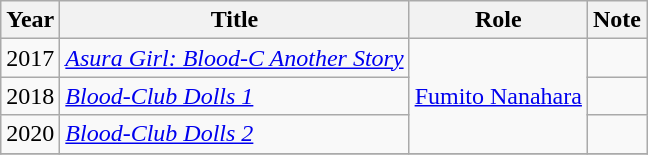<table class="wikitable">
<tr>
<th>Year</th>
<th>Title</th>
<th>Role</th>
<th>Note</th>
</tr>
<tr>
<td>2017</td>
<td><em><a href='#'>Asura Girl: Blood-C Another Story</a></em></td>
<td rowspan="3"><a href='#'>Fumito Nanahara</a></td>
<td></td>
</tr>
<tr>
<td>2018</td>
<td><em><a href='#'>Blood-Club Dolls 1</a></em></td>
<td></td>
</tr>
<tr>
<td>2020</td>
<td><em><a href='#'>Blood-Club Dolls 2</a></em></td>
<td></td>
</tr>
<tr>
</tr>
</table>
